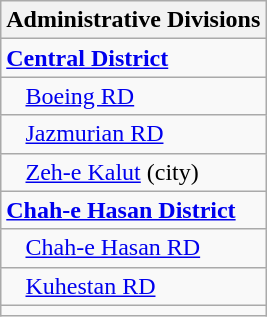<table class="wikitable">
<tr>
<th>Administrative Divisions</th>
</tr>
<tr>
<td><strong><a href='#'>Central District</a></strong></td>
</tr>
<tr>
<td style="padding-left: 1em;"><a href='#'>Boeing RD</a></td>
</tr>
<tr>
<td style="padding-left: 1em;"><a href='#'>Jazmurian RD</a></td>
</tr>
<tr>
<td style="padding-left: 1em;"><a href='#'>Zeh-e Kalut</a> (city)</td>
</tr>
<tr>
<td><strong><a href='#'>Chah-e Hasan District</a></strong></td>
</tr>
<tr>
<td style="padding-left: 1em;"><a href='#'>Chah-e Hasan RD</a></td>
</tr>
<tr>
<td style="padding-left: 1em;"><a href='#'>Kuhestan RD</a></td>
</tr>
<tr>
<td colspan=1></td>
</tr>
</table>
